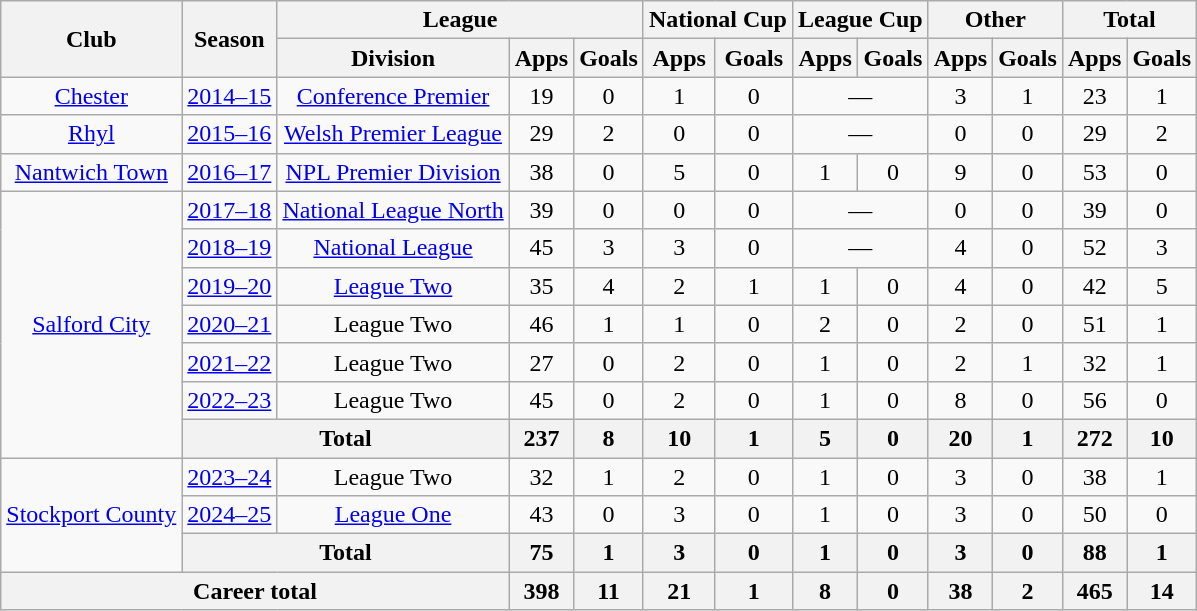<table class=wikitable style=text-align:center>
<tr>
<th rowspan=2>Club</th>
<th rowspan=2>Season</th>
<th colspan=3>League</th>
<th colspan=2>National Cup</th>
<th colspan=2>League Cup</th>
<th colspan=2>Other</th>
<th colspan=2>Total</th>
</tr>
<tr>
<th>Division</th>
<th>Apps</th>
<th>Goals</th>
<th>Apps</th>
<th>Goals</th>
<th>Apps</th>
<th>Goals</th>
<th>Apps</th>
<th>Goals</th>
<th>Apps</th>
<th>Goals</th>
</tr>
<tr>
<td><a href='#'>Chester</a></td>
<td><a href='#'>2014–15</a></td>
<td><a href='#'>Conference Premier</a></td>
<td>19</td>
<td>0</td>
<td>1</td>
<td>0</td>
<td colspan=2>—</td>
<td>3</td>
<td>1</td>
<td>23</td>
<td>1</td>
</tr>
<tr>
<td><a href='#'>Rhyl</a></td>
<td><a href='#'>2015–16</a></td>
<td><a href='#'>Welsh Premier League</a></td>
<td>29</td>
<td>2</td>
<td>0</td>
<td>0</td>
<td colspan=2>—</td>
<td>0</td>
<td>0</td>
<td>29</td>
<td>2</td>
</tr>
<tr>
<td><a href='#'>Nantwich Town</a></td>
<td><a href='#'>2016–17</a></td>
<td><a href='#'>NPL Premier Division</a></td>
<td>38</td>
<td>0</td>
<td>5</td>
<td>0</td>
<td>1</td>
<td>0</td>
<td>9</td>
<td>0</td>
<td>53</td>
<td>0</td>
</tr>
<tr>
<td rowspan="7"><a href='#'>Salford City</a></td>
<td><a href='#'>2017–18</a></td>
<td><a href='#'>National League North</a></td>
<td>39</td>
<td>0</td>
<td>0</td>
<td>0</td>
<td colspan=2>—</td>
<td>0</td>
<td>0</td>
<td>39</td>
<td>0</td>
</tr>
<tr>
<td><a href='#'>2018–19</a></td>
<td><a href='#'>National League</a></td>
<td>45</td>
<td>3</td>
<td>3</td>
<td>0</td>
<td colspan=2>—</td>
<td>4</td>
<td>0</td>
<td>52</td>
<td>3</td>
</tr>
<tr>
<td><a href='#'>2019–20</a></td>
<td><a href='#'>League Two</a></td>
<td>35</td>
<td>4</td>
<td>2</td>
<td>1</td>
<td>1</td>
<td>0</td>
<td>4</td>
<td>0</td>
<td>42</td>
<td>5</td>
</tr>
<tr>
<td><a href='#'>2020–21</a></td>
<td>League Two</td>
<td>46</td>
<td>1</td>
<td>1</td>
<td>0</td>
<td>2</td>
<td>0</td>
<td>2</td>
<td>0</td>
<td>51</td>
<td>1</td>
</tr>
<tr>
<td><a href='#'>2021–22</a></td>
<td>League Two</td>
<td>27</td>
<td>0</td>
<td>2</td>
<td>0</td>
<td>1</td>
<td>0</td>
<td>2</td>
<td>1</td>
<td>32</td>
<td>1</td>
</tr>
<tr>
<td><a href='#'>2022–23</a></td>
<td>League Two</td>
<td>45</td>
<td>0</td>
<td>2</td>
<td>0</td>
<td>1</td>
<td>0</td>
<td>8</td>
<td>0</td>
<td>56</td>
<td>0</td>
</tr>
<tr>
<th colspan=2>Total</th>
<th>237</th>
<th>8</th>
<th>10</th>
<th>1</th>
<th>5</th>
<th>0</th>
<th>20</th>
<th>1</th>
<th>272</th>
<th>10</th>
</tr>
<tr>
<td rowspan="3"><a href='#'>Stockport County</a></td>
<td><a href='#'>2023–24</a></td>
<td>League Two</td>
<td>32</td>
<td>1</td>
<td>2</td>
<td>0</td>
<td>1</td>
<td>0</td>
<td>3</td>
<td>0</td>
<td>38</td>
<td>1</td>
</tr>
<tr>
<td><a href='#'>2024–25</a></td>
<td><a href='#'>League One</a></td>
<td>43</td>
<td>0</td>
<td>3</td>
<td>0</td>
<td>1</td>
<td>0</td>
<td>3</td>
<td>0</td>
<td>50</td>
<td>0</td>
</tr>
<tr>
<th colspan=2>Total</th>
<th>75</th>
<th>1</th>
<th>3</th>
<th>0</th>
<th>1</th>
<th>0</th>
<th>3</th>
<th>0</th>
<th>88</th>
<th>1</th>
</tr>
<tr>
<th colspan=3>Career total</th>
<th>398</th>
<th>11</th>
<th>21</th>
<th>1</th>
<th>8</th>
<th>0</th>
<th>38</th>
<th>2</th>
<th>465</th>
<th>14</th>
</tr>
</table>
